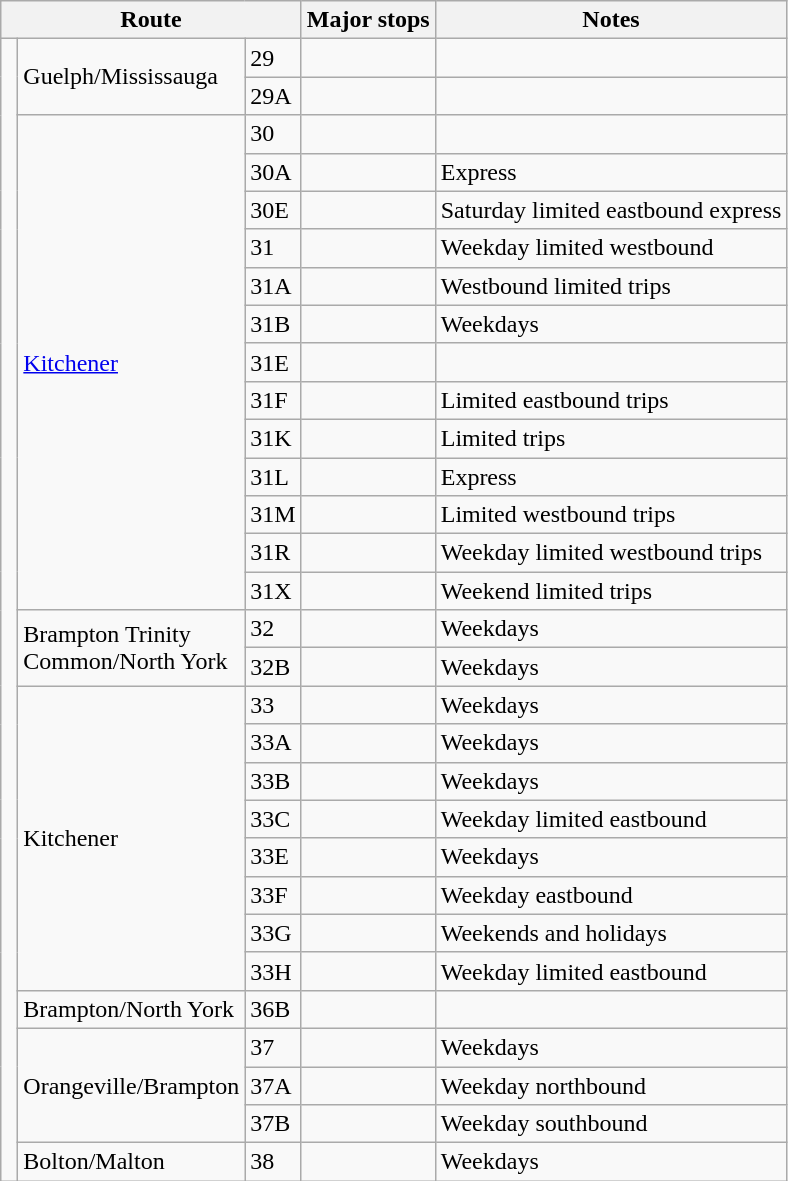<table class="wikitable">
<tr>
<th colspan=3>Route</th>
<th>Major stops</th>
<th>Notes</th>
</tr>
<tr>
<td rowspan=33 bgcolor=> </td>
<td rowspan=2>Guelph/Mississauga</td>
<td>29</td>
<td></td>
<td></td>
</tr>
<tr>
<td>29A</td>
<td></td>
<td></td>
</tr>
<tr>
<td rowspan=13><a href='#'>Kitchener</a></td>
<td>30</td>
<td></td>
<td></td>
</tr>
<tr>
<td>30A</td>
<td></td>
<td>Express</td>
</tr>
<tr>
<td>30E</td>
<td></td>
<td>Saturday limited eastbound express</td>
</tr>
<tr>
<td>31</td>
<td></td>
<td>Weekday limited westbound</td>
</tr>
<tr>
<td>31A</td>
<td></td>
<td>Westbound limited trips</td>
</tr>
<tr>
<td>31B</td>
<td></td>
<td>Weekdays</td>
</tr>
<tr>
<td>31E</td>
<td></td>
<td></td>
</tr>
<tr>
<td>31F</td>
<td></td>
<td>Limited eastbound trips</td>
</tr>
<tr>
<td>31K</td>
<td></td>
<td>Limited trips</td>
</tr>
<tr>
<td>31L</td>
<td></td>
<td>Express</td>
</tr>
<tr>
<td>31M</td>
<td></td>
<td>Limited westbound trips</td>
</tr>
<tr>
<td>31R</td>
<td></td>
<td>Weekday limited westbound trips</td>
</tr>
<tr>
<td>31X</td>
<td></td>
<td>Weekend limited trips</td>
</tr>
<tr>
<td rowspan=2>Brampton Trinity<br>Common/North York</td>
<td>32</td>
<td></td>
<td>Weekdays</td>
</tr>
<tr>
<td>32B</td>
<td></td>
<td>Weekdays</td>
</tr>
<tr>
<td rowspan="8">Kitchener</td>
<td>33</td>
<td></td>
<td>Weekdays</td>
</tr>
<tr>
<td>33A</td>
<td></td>
<td>Weekdays</td>
</tr>
<tr>
<td>33B</td>
<td></td>
<td>Weekdays</td>
</tr>
<tr>
<td>33C</td>
<td></td>
<td>Weekday limited eastbound</td>
</tr>
<tr>
<td>33E</td>
<td></td>
<td>Weekdays</td>
</tr>
<tr>
<td>33F</td>
<td></td>
<td>Weekday eastbound</td>
</tr>
<tr>
<td>33G</td>
<td></td>
<td>Weekends and holidays</td>
</tr>
<tr>
<td>33H</td>
<td></td>
<td>Weekday limited eastbound</td>
</tr>
<tr>
<td rowspan=1>Brampton/North York</td>
<td>36B</td>
<td></td>
<td></td>
</tr>
<tr>
<td rowspan=3>Orangeville/Brampton</td>
<td>37</td>
<td></td>
<td>Weekdays</td>
</tr>
<tr>
<td>37A</td>
<td></td>
<td>Weekday northbound</td>
</tr>
<tr>
<td>37B</td>
<td></td>
<td>Weekday southbound</td>
</tr>
<tr>
<td>Bolton/Malton</td>
<td>38</td>
<td></td>
<td>Weekdays</td>
</tr>
</table>
